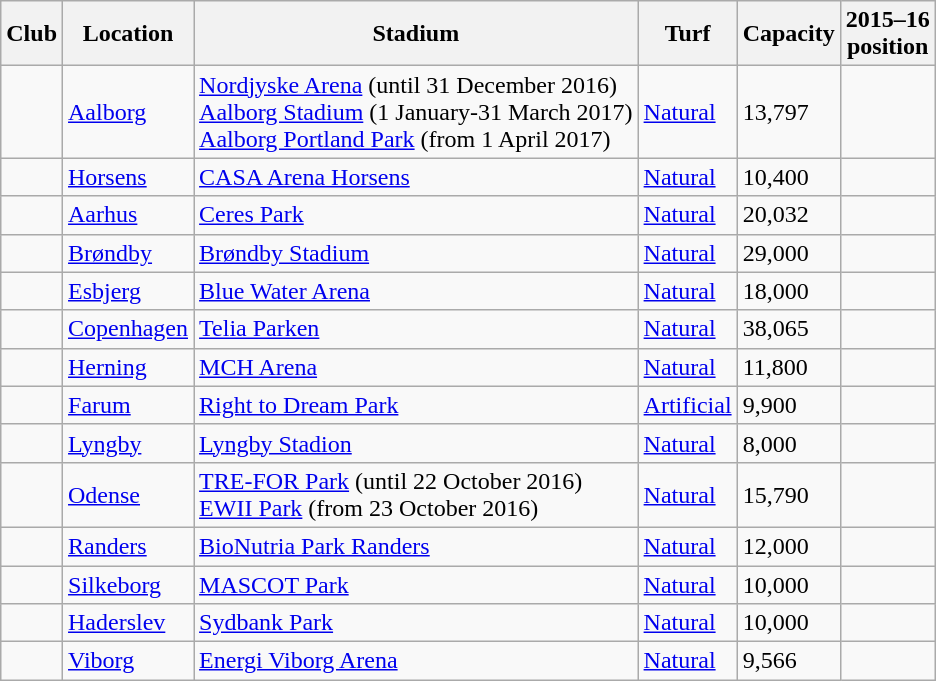<table class="wikitable sortable">
<tr>
<th>Club</th>
<th>Location</th>
<th>Stadium</th>
<th>Turf</th>
<th>Capacity</th>
<th>2015–16<br>position</th>
</tr>
<tr>
<td></td>
<td><a href='#'>Aalborg</a></td>
<td><a href='#'>Nordjyske Arena</a> (until 31 December 2016)<br><a href='#'>Aalborg Stadium</a> (1 January-31 March 2017)<br><a href='#'>Aalborg Portland Park</a> (from 1 April 2017)</td>
<td><a href='#'>Natural</a></td>
<td>13,797</td>
<td></td>
</tr>
<tr>
<td></td>
<td><a href='#'>Horsens</a></td>
<td><a href='#'>CASA Arena Horsens</a></td>
<td><a href='#'>Natural</a></td>
<td>10,400</td>
<td></td>
</tr>
<tr>
<td></td>
<td><a href='#'>Aarhus</a></td>
<td><a href='#'>Ceres Park</a></td>
<td><a href='#'>Natural</a></td>
<td>20,032</td>
<td></td>
</tr>
<tr>
<td></td>
<td><a href='#'>Brøndby</a></td>
<td><a href='#'>Brøndby Stadium</a></td>
<td><a href='#'>Natural</a></td>
<td>29,000</td>
<td></td>
</tr>
<tr>
<td></td>
<td><a href='#'>Esbjerg</a></td>
<td><a href='#'>Blue Water Arena</a></td>
<td><a href='#'>Natural</a></td>
<td>18,000</td>
<td></td>
</tr>
<tr>
<td></td>
<td><a href='#'>Copenhagen</a></td>
<td><a href='#'>Telia Parken</a></td>
<td><a href='#'>Natural</a></td>
<td>38,065</td>
<td></td>
</tr>
<tr>
<td></td>
<td><a href='#'>Herning</a></td>
<td><a href='#'>MCH Arena</a></td>
<td><a href='#'>Natural</a></td>
<td>11,800</td>
<td></td>
</tr>
<tr>
<td></td>
<td><a href='#'>Farum</a></td>
<td><a href='#'>Right to Dream Park</a></td>
<td><a href='#'>Artificial</a></td>
<td>9,900</td>
<td></td>
</tr>
<tr>
<td></td>
<td><a href='#'>Lyngby</a></td>
<td><a href='#'>Lyngby Stadion</a></td>
<td><a href='#'>Natural</a></td>
<td>8,000</td>
<td></td>
</tr>
<tr>
<td></td>
<td><a href='#'>Odense</a></td>
<td><a href='#'>TRE-FOR Park</a> (until 22 October 2016)<br><a href='#'>EWII Park</a>  (from 23 October 2016)</td>
<td><a href='#'>Natural</a></td>
<td>15,790</td>
<td></td>
</tr>
<tr>
<td></td>
<td><a href='#'>Randers</a></td>
<td><a href='#'>BioNutria Park Randers</a></td>
<td><a href='#'>Natural</a></td>
<td>12,000</td>
<td></td>
</tr>
<tr>
<td></td>
<td><a href='#'>Silkeborg</a></td>
<td><a href='#'>MASCOT Park</a></td>
<td><a href='#'>Natural</a></td>
<td>10,000</td>
<td></td>
</tr>
<tr>
<td></td>
<td><a href='#'>Haderslev</a></td>
<td><a href='#'>Sydbank Park</a></td>
<td><a href='#'>Natural</a></td>
<td>10,000</td>
<td></td>
</tr>
<tr>
<td></td>
<td><a href='#'>Viborg</a></td>
<td><a href='#'>Energi Viborg Arena</a></td>
<td><a href='#'>Natural</a></td>
<td>9,566</td>
<td></td>
</tr>
</table>
